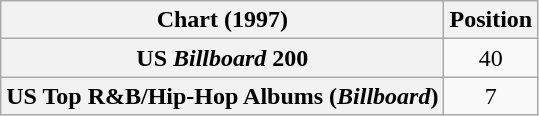<table class="wikitable sortable plainrowheaders" style="text-align:center">
<tr>
<th scope="col">Chart (1997)</th>
<th scope="col">Position</th>
</tr>
<tr>
<th scope="row">US <em>Billboard</em> 200</th>
<td>40</td>
</tr>
<tr>
<th scope="row">US Top R&B/Hip-Hop Albums (<em>Billboard</em>)</th>
<td>7</td>
</tr>
</table>
